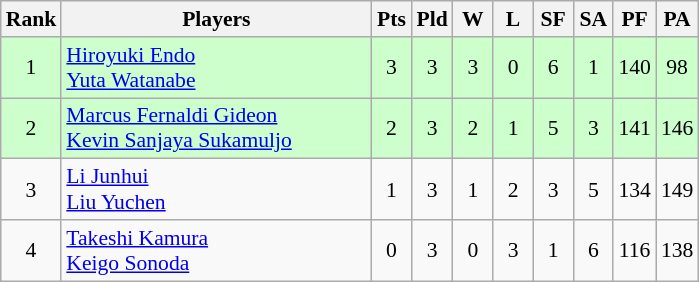<table class="wikitable" style="font-size:90%; text-align:center">
<tr>
<th width="20">Rank</th>
<th width="200">Players</th>
<th width="20">Pts</th>
<th width="20">Pld</th>
<th width="20">W</th>
<th width="20">L</th>
<th width="20">SF</th>
<th width="20">SA</th>
<th width="20">PF</th>
<th width="20">PA</th>
</tr>
<tr bgcolor="#ccffcc">
<td>1</td>
<td align="left"> <a href='#'>Hiroyuki Endo</a><br> <a href='#'>Yuta Watanabe</a></td>
<td>3</td>
<td>3</td>
<td>3</td>
<td>0</td>
<td>6</td>
<td>1</td>
<td>140</td>
<td>98</td>
</tr>
<tr bgcolor="#ccffcc">
<td>2</td>
<td align="left"> <a href='#'>Marcus Fernaldi Gideon</a><br> <a href='#'>Kevin Sanjaya Sukamuljo</a></td>
<td>2</td>
<td>3</td>
<td>2</td>
<td>1</td>
<td>5</td>
<td>3</td>
<td>141</td>
<td>146</td>
</tr>
<tr bgcolor="">
<td>3</td>
<td align="left"> <a href='#'>Li Junhui</a><br> <a href='#'>Liu Yuchen</a></td>
<td>1</td>
<td>3</td>
<td>1</td>
<td>2</td>
<td>3</td>
<td>5</td>
<td>134</td>
<td>149</td>
</tr>
<tr bgcolor="">
<td>4</td>
<td align="left"> <a href='#'>Takeshi Kamura</a><br> <a href='#'>Keigo Sonoda</a></td>
<td>0</td>
<td>3</td>
<td>0</td>
<td>3</td>
<td>1</td>
<td>6</td>
<td>116</td>
<td>138</td>
</tr>
</table>
